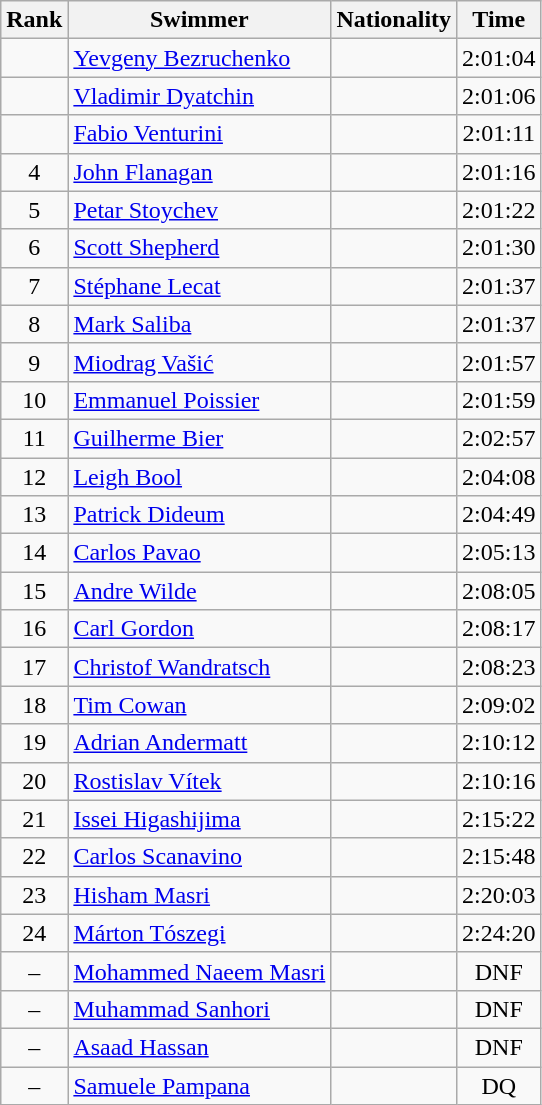<table class="wikitable" border="1" style="text-align:center">
<tr>
<th>Rank</th>
<th>Swimmer</th>
<th>Nationality</th>
<th>Time</th>
</tr>
<tr>
<td></td>
<td align=left><a href='#'>Yevgeny Bezruchenko</a></td>
<td align=left></td>
<td>2:01:04</td>
</tr>
<tr>
<td></td>
<td align=left><a href='#'>Vladimir Dyatchin</a></td>
<td align=left></td>
<td>2:01:06</td>
</tr>
<tr>
<td></td>
<td align=left><a href='#'>Fabio Venturini</a></td>
<td align=left></td>
<td>2:01:11</td>
</tr>
<tr>
<td>4</td>
<td align=left><a href='#'>John Flanagan</a></td>
<td align=left></td>
<td>2:01:16</td>
</tr>
<tr>
<td>5</td>
<td align=left><a href='#'>Petar Stoychev</a></td>
<td align=left></td>
<td>2:01:22</td>
</tr>
<tr>
<td>6</td>
<td align=left><a href='#'>Scott Shepherd</a></td>
<td align=left></td>
<td>2:01:30</td>
</tr>
<tr>
<td>7</td>
<td align=left><a href='#'>Stéphane Lecat</a></td>
<td align=left></td>
<td>2:01:37</td>
</tr>
<tr>
<td>8</td>
<td align=left><a href='#'>Mark Saliba</a></td>
<td align=left></td>
<td>2:01:37</td>
</tr>
<tr>
<td>9</td>
<td align=left><a href='#'>Miodrag Vašić</a></td>
<td align=left></td>
<td>2:01:57</td>
</tr>
<tr>
<td>10</td>
<td align=left><a href='#'>Emmanuel Poissier</a></td>
<td align=left></td>
<td>2:01:59</td>
</tr>
<tr>
<td>11</td>
<td align=left><a href='#'>Guilherme Bier</a></td>
<td align=left></td>
<td>2:02:57</td>
</tr>
<tr>
<td>12</td>
<td align=left><a href='#'>Leigh Bool</a></td>
<td align=left></td>
<td>2:04:08</td>
</tr>
<tr>
<td>13</td>
<td align=left><a href='#'>Patrick Dideum</a></td>
<td align=left></td>
<td>2:04:49</td>
</tr>
<tr>
<td>14</td>
<td align=left><a href='#'>Carlos Pavao</a></td>
<td align=left></td>
<td>2:05:13</td>
</tr>
<tr>
<td>15</td>
<td align=left><a href='#'>Andre Wilde</a></td>
<td align=left></td>
<td>2:08:05</td>
</tr>
<tr>
<td>16</td>
<td align=left><a href='#'>Carl Gordon</a></td>
<td align=left></td>
<td>2:08:17</td>
</tr>
<tr>
<td>17</td>
<td align=left><a href='#'>Christof Wandratsch</a></td>
<td align=left></td>
<td>2:08:23</td>
</tr>
<tr>
<td>18</td>
<td align=left><a href='#'>Tim Cowan</a></td>
<td align=left></td>
<td>2:09:02</td>
</tr>
<tr>
<td>19</td>
<td align=left><a href='#'>Adrian Andermatt</a></td>
<td align=left></td>
<td>2:10:12</td>
</tr>
<tr>
<td>20</td>
<td align=left><a href='#'>Rostislav Vítek</a></td>
<td align=left></td>
<td>2:10:16</td>
</tr>
<tr>
<td>21</td>
<td align=left><a href='#'>Issei Higashijima</a></td>
<td align=left></td>
<td>2:15:22</td>
</tr>
<tr>
<td>22</td>
<td align=left><a href='#'>Carlos Scanavino</a></td>
<td align=left></td>
<td>2:15:48</td>
</tr>
<tr>
<td>23</td>
<td align=left><a href='#'>Hisham Masri</a></td>
<td align=left></td>
<td>2:20:03</td>
</tr>
<tr>
<td>24</td>
<td align=left><a href='#'>Márton Tószegi</a></td>
<td align=left></td>
<td>2:24:20</td>
</tr>
<tr>
<td>–</td>
<td align=left><a href='#'>Mohammed Naeem Masri</a></td>
<td align=left></td>
<td>DNF</td>
</tr>
<tr>
<td>–</td>
<td align=left><a href='#'>Muhammad Sanhori</a></td>
<td align=left></td>
<td>DNF</td>
</tr>
<tr>
<td>–</td>
<td align=left><a href='#'>Asaad Hassan</a></td>
<td align=left></td>
<td>DNF</td>
</tr>
<tr>
<td>–</td>
<td align=left><a href='#'>Samuele Pampana</a></td>
<td align=left></td>
<td>DQ</td>
</tr>
</table>
